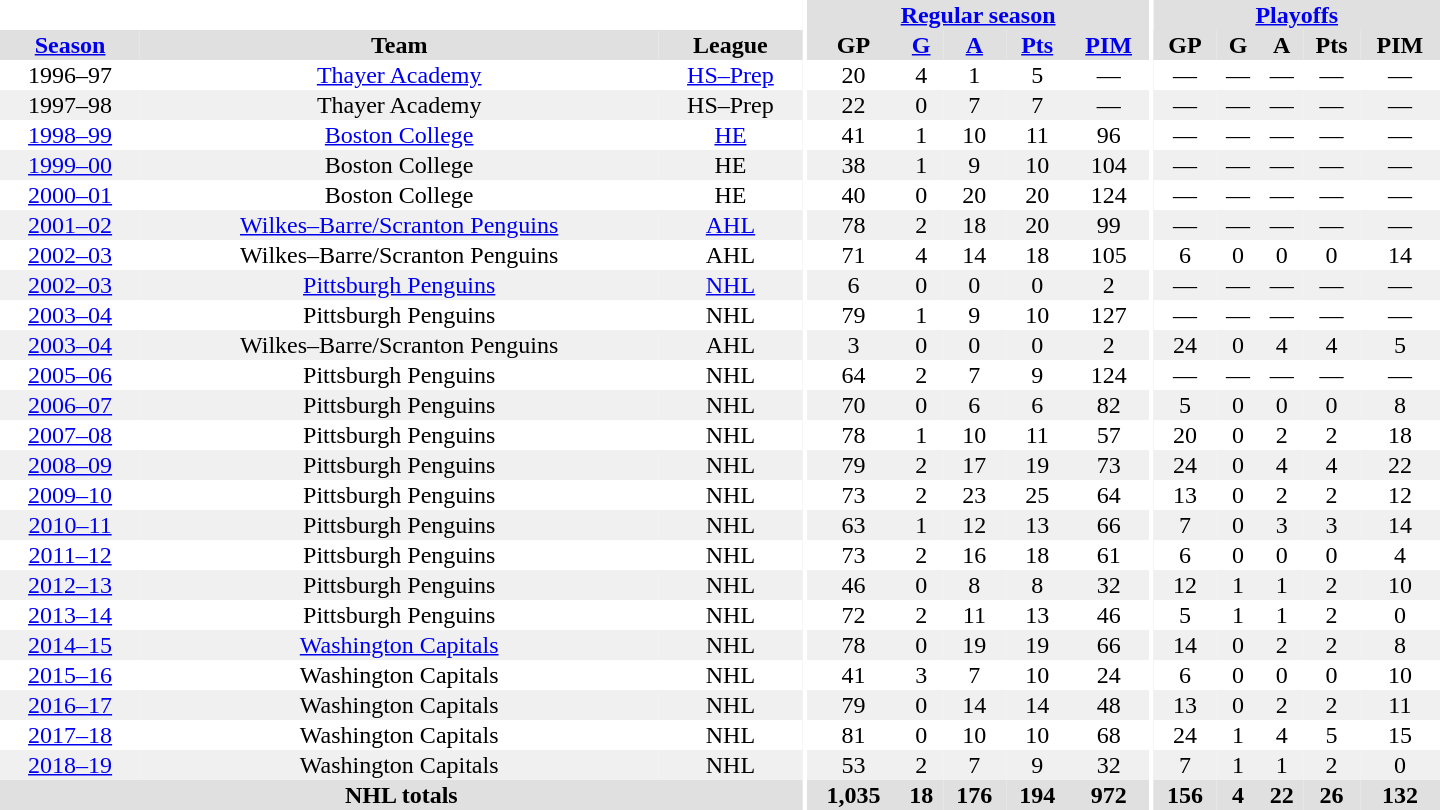<table border="0" cellpadding="1" cellspacing="0" style="text-align:center; width:60em">
<tr bgcolor="#e0e0e0">
<th colspan="3" bgcolor="#ffffff"></th>
<th rowspan="100" bgcolor="#ffffff"></th>
<th colspan="5"><a href='#'>Regular season</a></th>
<th rowspan="100" bgcolor="#ffffff"></th>
<th colspan="5"><a href='#'>Playoffs</a></th>
</tr>
<tr bgcolor="#e0e0e0">
<th><a href='#'>Season</a></th>
<th>Team</th>
<th>League</th>
<th>GP</th>
<th><a href='#'>G</a></th>
<th><a href='#'>A</a></th>
<th><a href='#'>Pts</a></th>
<th><a href='#'>PIM</a></th>
<th>GP</th>
<th>G</th>
<th>A</th>
<th>Pts</th>
<th>PIM</th>
</tr>
<tr>
<td>1996–97</td>
<td><a href='#'>Thayer Academy</a></td>
<td><a href='#'>HS–Prep</a></td>
<td>20</td>
<td>4</td>
<td>1</td>
<td>5</td>
<td>—</td>
<td>—</td>
<td>—</td>
<td>—</td>
<td>—</td>
<td>—</td>
</tr>
<tr bgcolor="#f0f0f0">
<td>1997–98</td>
<td>Thayer Academy</td>
<td>HS–Prep</td>
<td>22</td>
<td>0</td>
<td>7</td>
<td>7</td>
<td>—</td>
<td>—</td>
<td>—</td>
<td>—</td>
<td>—</td>
<td>—</td>
</tr>
<tr>
<td><a href='#'>1998–99</a></td>
<td><a href='#'>Boston College</a></td>
<td><a href='#'>HE</a></td>
<td>41</td>
<td>1</td>
<td>10</td>
<td>11</td>
<td>96</td>
<td>—</td>
<td>—</td>
<td>—</td>
<td>—</td>
<td>—</td>
</tr>
<tr bgcolor="#f0f0f0">
<td><a href='#'>1999–00</a></td>
<td>Boston College</td>
<td>HE</td>
<td>38</td>
<td>1</td>
<td>9</td>
<td>10</td>
<td>104</td>
<td>—</td>
<td>—</td>
<td>—</td>
<td>—</td>
<td>—</td>
</tr>
<tr>
<td><a href='#'>2000–01</a></td>
<td>Boston College</td>
<td>HE</td>
<td>40</td>
<td>0</td>
<td>20</td>
<td>20</td>
<td>124</td>
<td>—</td>
<td>—</td>
<td>—</td>
<td>—</td>
<td>—</td>
</tr>
<tr bgcolor="#f0f0f0">
<td><a href='#'>2001–02</a></td>
<td><a href='#'>Wilkes–Barre/Scranton Penguins</a></td>
<td><a href='#'>AHL</a></td>
<td>78</td>
<td>2</td>
<td>18</td>
<td>20</td>
<td>99</td>
<td>—</td>
<td>—</td>
<td>—</td>
<td>—</td>
<td>—</td>
</tr>
<tr>
<td><a href='#'>2002–03</a></td>
<td>Wilkes–Barre/Scranton Penguins</td>
<td>AHL</td>
<td>71</td>
<td>4</td>
<td>14</td>
<td>18</td>
<td>105</td>
<td>6</td>
<td>0</td>
<td>0</td>
<td>0</td>
<td>14</td>
</tr>
<tr bgcolor="#f0f0f0">
<td><a href='#'>2002–03</a></td>
<td><a href='#'>Pittsburgh Penguins</a></td>
<td><a href='#'>NHL</a></td>
<td>6</td>
<td>0</td>
<td>0</td>
<td>0</td>
<td>2</td>
<td>—</td>
<td>—</td>
<td>—</td>
<td>—</td>
<td>—</td>
</tr>
<tr>
<td><a href='#'>2003–04</a></td>
<td>Pittsburgh Penguins</td>
<td>NHL</td>
<td>79</td>
<td>1</td>
<td>9</td>
<td>10</td>
<td>127</td>
<td>—</td>
<td>—</td>
<td>—</td>
<td>—</td>
<td>—</td>
</tr>
<tr bgcolor="#f0f0f0">
<td><a href='#'>2003–04</a></td>
<td>Wilkes–Barre/Scranton Penguins</td>
<td>AHL</td>
<td>3</td>
<td>0</td>
<td>0</td>
<td>0</td>
<td>2</td>
<td>24</td>
<td>0</td>
<td>4</td>
<td>4</td>
<td>5</td>
</tr>
<tr>
<td><a href='#'>2005–06</a></td>
<td>Pittsburgh Penguins</td>
<td>NHL</td>
<td>64</td>
<td>2</td>
<td>7</td>
<td>9</td>
<td>124</td>
<td>—</td>
<td>—</td>
<td>—</td>
<td>—</td>
<td>—</td>
</tr>
<tr bgcolor="#f0f0f0">
<td><a href='#'>2006–07</a></td>
<td>Pittsburgh Penguins</td>
<td>NHL</td>
<td>70</td>
<td>0</td>
<td>6</td>
<td>6</td>
<td>82</td>
<td>5</td>
<td>0</td>
<td>0</td>
<td>0</td>
<td>8</td>
</tr>
<tr>
<td><a href='#'>2007–08</a></td>
<td>Pittsburgh Penguins</td>
<td>NHL</td>
<td>78</td>
<td>1</td>
<td>10</td>
<td>11</td>
<td>57</td>
<td>20</td>
<td>0</td>
<td>2</td>
<td>2</td>
<td>18</td>
</tr>
<tr bgcolor="#f0f0f0">
<td><a href='#'>2008–09</a></td>
<td>Pittsburgh Penguins</td>
<td>NHL</td>
<td>79</td>
<td>2</td>
<td>17</td>
<td>19</td>
<td>73</td>
<td>24</td>
<td>0</td>
<td>4</td>
<td>4</td>
<td>22</td>
</tr>
<tr>
<td><a href='#'>2009–10</a></td>
<td>Pittsburgh Penguins</td>
<td>NHL</td>
<td>73</td>
<td>2</td>
<td>23</td>
<td>25</td>
<td>64</td>
<td>13</td>
<td>0</td>
<td>2</td>
<td>2</td>
<td>12</td>
</tr>
<tr bgcolor="#f0f0f0">
<td><a href='#'>2010–11</a></td>
<td>Pittsburgh Penguins</td>
<td>NHL</td>
<td>63</td>
<td>1</td>
<td>12</td>
<td>13</td>
<td>66</td>
<td>7</td>
<td>0</td>
<td>3</td>
<td>3</td>
<td>14</td>
</tr>
<tr>
<td><a href='#'>2011–12</a></td>
<td>Pittsburgh Penguins</td>
<td>NHL</td>
<td>73</td>
<td>2</td>
<td>16</td>
<td>18</td>
<td>61</td>
<td>6</td>
<td>0</td>
<td>0</td>
<td>0</td>
<td>4</td>
</tr>
<tr bgcolor="#f0f0f0">
<td><a href='#'>2012–13</a></td>
<td>Pittsburgh Penguins</td>
<td>NHL</td>
<td>46</td>
<td>0</td>
<td>8</td>
<td>8</td>
<td>32</td>
<td>12</td>
<td>1</td>
<td>1</td>
<td>2</td>
<td>10</td>
</tr>
<tr>
<td><a href='#'>2013–14</a></td>
<td>Pittsburgh Penguins</td>
<td>NHL</td>
<td>72</td>
<td>2</td>
<td>11</td>
<td>13</td>
<td>46</td>
<td>5</td>
<td>1</td>
<td>1</td>
<td>2</td>
<td>0</td>
</tr>
<tr bgcolor="#f0f0f0">
<td><a href='#'>2014–15</a></td>
<td><a href='#'>Washington Capitals</a></td>
<td>NHL</td>
<td>78</td>
<td>0</td>
<td>19</td>
<td>19</td>
<td>66</td>
<td>14</td>
<td>0</td>
<td>2</td>
<td>2</td>
<td>8</td>
</tr>
<tr>
<td><a href='#'>2015–16</a></td>
<td>Washington Capitals</td>
<td>NHL</td>
<td>41</td>
<td>3</td>
<td>7</td>
<td>10</td>
<td>24</td>
<td>6</td>
<td>0</td>
<td>0</td>
<td>0</td>
<td>10</td>
</tr>
<tr bgcolor="#f0f0f0">
<td><a href='#'>2016–17</a></td>
<td>Washington Capitals</td>
<td>NHL</td>
<td>79</td>
<td>0</td>
<td>14</td>
<td>14</td>
<td>48</td>
<td>13</td>
<td>0</td>
<td>2</td>
<td>2</td>
<td>11</td>
</tr>
<tr>
<td><a href='#'>2017–18</a></td>
<td>Washington Capitals</td>
<td>NHL</td>
<td>81</td>
<td>0</td>
<td>10</td>
<td>10</td>
<td>68</td>
<td>24</td>
<td>1</td>
<td>4</td>
<td>5</td>
<td>15</td>
</tr>
<tr bgcolor="#f0f0f0">
<td><a href='#'>2018–19</a></td>
<td>Washington Capitals</td>
<td>NHL</td>
<td>53</td>
<td>2</td>
<td>7</td>
<td>9</td>
<td>32</td>
<td>7</td>
<td>1</td>
<td>1</td>
<td>2</td>
<td>0</td>
</tr>
<tr bgcolor="#e0e0e0">
<th colspan="3">NHL totals</th>
<th>1,035</th>
<th>18</th>
<th>176</th>
<th>194</th>
<th>972</th>
<th>156</th>
<th>4</th>
<th>22</th>
<th>26</th>
<th>132</th>
</tr>
</table>
